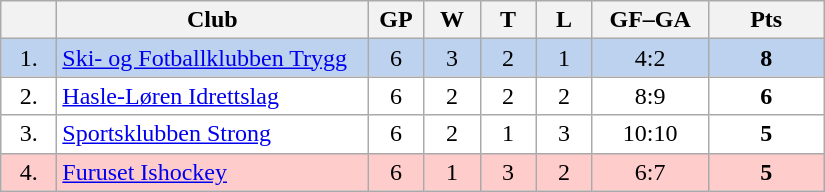<table class="wikitable">
<tr>
<th width="30"></th>
<th width="200">Club</th>
<th width="30">GP</th>
<th width="30">W</th>
<th width="30">T</th>
<th width="30">L</th>
<th width="70">GF–GA</th>
<th width="70">Pts</th>
</tr>
<tr bgcolor="#BCD2EE" align="center">
<td>1.</td>
<td align="left"><a href='#'>Ski- og Fotballklubben Trygg</a></td>
<td>6</td>
<td>3</td>
<td>2</td>
<td>1</td>
<td>4:2</td>
<td><strong>8</strong></td>
</tr>
<tr bgcolor="#FFFFFF" align="center">
<td>2.</td>
<td align="left"><a href='#'>Hasle-Løren Idrettslag</a></td>
<td>6</td>
<td>2</td>
<td>2</td>
<td>2</td>
<td>8:9</td>
<td><strong>6</strong></td>
</tr>
<tr bgcolor="#FFFFFF" align="center">
<td>3.</td>
<td align="left"><a href='#'>Sportsklubben Strong</a></td>
<td>6</td>
<td>2</td>
<td>1</td>
<td>3</td>
<td>10:10</td>
<td><strong>5</strong></td>
</tr>
<tr bgcolor="#FFCCCC" align="center">
<td>4.</td>
<td align="left"><a href='#'>Furuset Ishockey</a></td>
<td>6</td>
<td>1</td>
<td>3</td>
<td>2</td>
<td>6:7</td>
<td><strong>5</strong></td>
</tr>
</table>
